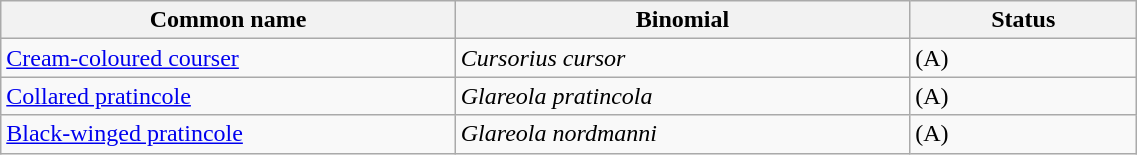<table style="width:60%;" class="wikitable">
<tr>
<th width=40%>Common name</th>
<th width=40%>Binomial</th>
<th width=20%>Status</th>
</tr>
<tr>
<td><a href='#'>Cream-coloured courser</a></td>
<td><em>Cursorius cursor</em></td>
<td>(A)</td>
</tr>
<tr>
<td><a href='#'>Collared pratincole</a></td>
<td><em>Glareola pratincola</em></td>
<td>(A)</td>
</tr>
<tr>
<td><a href='#'>Black-winged pratincole</a></td>
<td><em>Glareola nordmanni</em></td>
<td>(A)</td>
</tr>
</table>
